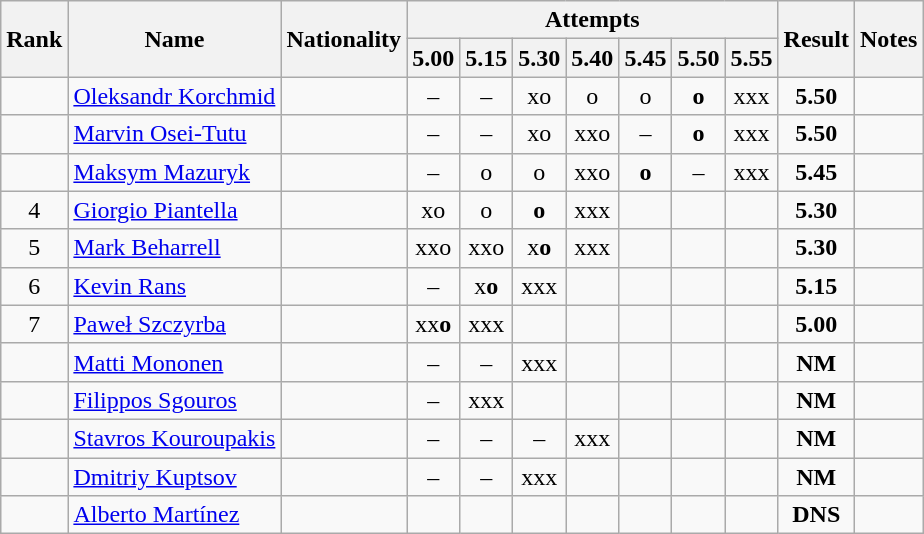<table class="wikitable sortable" style="text-align:center">
<tr>
<th rowspan=2>Rank</th>
<th rowspan=2>Name</th>
<th rowspan=2>Nationality</th>
<th colspan=7>Attempts</th>
<th rowspan=2>Result</th>
<th rowspan=2>Notes</th>
</tr>
<tr>
<th>5.00</th>
<th>5.15</th>
<th>5.30</th>
<th>5.40</th>
<th>5.45</th>
<th>5.50</th>
<th>5.55</th>
</tr>
<tr>
<td></td>
<td align=left><a href='#'>Oleksandr Korchmid</a></td>
<td align=left></td>
<td>–</td>
<td>–</td>
<td>xo</td>
<td>o</td>
<td>o</td>
<td><strong>o</strong></td>
<td>xxx</td>
<td><strong>5.50</strong></td>
<td></td>
</tr>
<tr>
<td></td>
<td align=left><a href='#'>Marvin Osei-Tutu</a></td>
<td align=left></td>
<td>–</td>
<td>–</td>
<td>xo</td>
<td>xxo</td>
<td>–</td>
<td><strong>o</strong></td>
<td>xxx</td>
<td><strong>5.50</strong></td>
<td></td>
</tr>
<tr>
<td></td>
<td align=left><a href='#'>Maksym Mazuryk</a></td>
<td align=left></td>
<td>–</td>
<td>o</td>
<td>o</td>
<td>xxo</td>
<td><strong>o</strong></td>
<td>–</td>
<td>xxx</td>
<td><strong>5.45</strong></td>
<td></td>
</tr>
<tr>
<td>4</td>
<td align=left><a href='#'>Giorgio Piantella</a></td>
<td align=left></td>
<td>xo</td>
<td>o</td>
<td><strong>o</strong></td>
<td>xxx</td>
<td></td>
<td></td>
<td></td>
<td><strong>5.30</strong></td>
<td></td>
</tr>
<tr>
<td>5</td>
<td align=left><a href='#'>Mark Beharrell</a></td>
<td align=left></td>
<td>xxo</td>
<td>xxo</td>
<td>x<strong>o</strong></td>
<td>xxx</td>
<td></td>
<td></td>
<td></td>
<td><strong>5.30</strong></td>
<td></td>
</tr>
<tr>
<td>6</td>
<td align=left><a href='#'>Kevin Rans</a></td>
<td align=left></td>
<td>–</td>
<td>x<strong>o</strong></td>
<td>xxx</td>
<td></td>
<td></td>
<td></td>
<td></td>
<td><strong>5.15</strong></td>
<td></td>
</tr>
<tr>
<td>7</td>
<td align=left><a href='#'>Paweł Szczyrba</a></td>
<td align=left></td>
<td>xx<strong>o</strong></td>
<td>xxx</td>
<td></td>
<td></td>
<td></td>
<td></td>
<td></td>
<td><strong>5.00</strong></td>
<td></td>
</tr>
<tr>
<td></td>
<td align=left><a href='#'>Matti Mononen</a></td>
<td align=left></td>
<td>–</td>
<td>–</td>
<td>xxx</td>
<td></td>
<td></td>
<td></td>
<td></td>
<td><strong>NM</strong></td>
<td></td>
</tr>
<tr>
<td></td>
<td align=left><a href='#'>Filippos Sgouros</a></td>
<td align=left></td>
<td>–</td>
<td>xxx</td>
<td></td>
<td></td>
<td></td>
<td></td>
<td></td>
<td><strong>NM</strong></td>
<td></td>
</tr>
<tr>
<td></td>
<td align=left><a href='#'>Stavros Kouroupakis</a></td>
<td align=left></td>
<td>–</td>
<td>–</td>
<td>–</td>
<td>xxx</td>
<td></td>
<td></td>
<td></td>
<td><strong>NM</strong></td>
<td></td>
</tr>
<tr>
<td></td>
<td align=left><a href='#'>Dmitriy Kuptsov</a></td>
<td align=left></td>
<td>–</td>
<td>–</td>
<td>xxx</td>
<td></td>
<td></td>
<td></td>
<td></td>
<td><strong>NM</strong></td>
<td></td>
</tr>
<tr>
<td></td>
<td align=left><a href='#'>Alberto Martínez</a></td>
<td align=left></td>
<td></td>
<td></td>
<td></td>
<td></td>
<td></td>
<td></td>
<td></td>
<td><strong>DNS</strong></td>
<td></td>
</tr>
</table>
